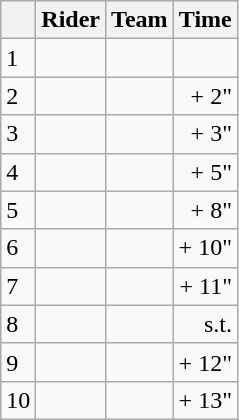<table class="wikitable">
<tr>
<th></th>
<th>Rider</th>
<th>Team</th>
<th>Time</th>
</tr>
<tr>
<td>1</td>
<td> </td>
<td></td>
<td style="text-align:right;"></td>
</tr>
<tr>
<td>2</td>
<td> </td>
<td></td>
<td style="text-align:right;">+ 2"</td>
</tr>
<tr>
<td>3</td>
<td></td>
<td></td>
<td style="text-align:right;">+ 3"</td>
</tr>
<tr>
<td>4</td>
<td></td>
<td></td>
<td style="text-align:right;">+ 5"</td>
</tr>
<tr>
<td>5</td>
<td></td>
<td></td>
<td style="text-align:right;">+ 8"</td>
</tr>
<tr>
<td>6</td>
<td></td>
<td></td>
<td style="text-align:right;">+ 10"</td>
</tr>
<tr>
<td>7</td>
<td></td>
<td></td>
<td style="text-align:right;">+ 11"</td>
</tr>
<tr>
<td>8</td>
<td></td>
<td></td>
<td style="text-align:right;">s.t.</td>
</tr>
<tr>
<td>9</td>
<td></td>
<td></td>
<td style="text-align:right;">+ 12"</td>
</tr>
<tr>
<td>10</td>
<td></td>
<td></td>
<td style="text-align:right;">+ 13"</td>
</tr>
</table>
